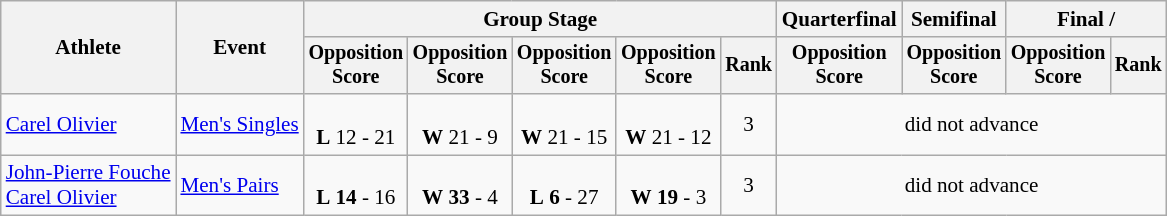<table class="wikitable" style="font-size:88%; text-align:center">
<tr>
<th rowspan=2>Athlete</th>
<th rowspan=2>Event</th>
<th colspan=5>Group Stage</th>
<th>Quarterfinal</th>
<th>Semifinal</th>
<th colspan=2>Final / </th>
</tr>
<tr style="font-size:95%">
<th>Opposition<br>Score</th>
<th>Opposition<br>Score</th>
<th>Opposition<br>Score</th>
<th>Opposition<br>Score</th>
<th>Rank</th>
<th>Opposition<br>Score</th>
<th>Opposition<br>Score</th>
<th>Opposition<br>Score</th>
<th>Rank</th>
</tr>
<tr>
<td align=left><a href='#'>Carel Olivier</a></td>
<td align=left><a href='#'>Men's Singles</a></td>
<td><br><strong>L</strong> 12 - 21</td>
<td><br><strong>W</strong> 21 - 9</td>
<td><br><strong>W</strong> 21 - 15</td>
<td><br><strong>W</strong> 21 - 12</td>
<td>3</td>
<td colspan=4>did not advance</td>
</tr>
<tr>
<td align=left><a href='#'>John-Pierre Fouche</a><br><a href='#'>Carel Olivier</a></td>
<td align=left><a href='#'>Men's Pairs</a></td>
<td><br><strong>L</strong> <strong>14</strong> - 16</td>
<td><br><strong>W</strong> <strong>33</strong> - 4</td>
<td><br><strong>L</strong> <strong>6</strong> - 27</td>
<td><br><strong>W</strong> <strong>19</strong> - 3</td>
<td>3</td>
<td colspan=4>did not advance</td>
</tr>
</table>
